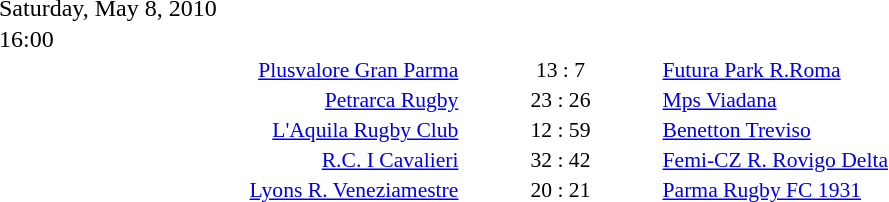<table style="width:70%;" cellspacing="1">
<tr>
<th width=35%></th>
<th width=15%></th>
<th></th>
</tr>
<tr>
<td>Saturday, May 8, 2010</td>
</tr>
<tr>
<td>16:00</td>
</tr>
<tr style=font-size:90%>
<td align=right><a href='#'>Plusvalore Gran Parma</a></td>
<td align=center>13 : 7</td>
<td><a href='#'>Futura Park R.Roma</a></td>
</tr>
<tr style=font-size:90%>
<td align=right><a href='#'>Petrarca Rugby</a></td>
<td align=center>23 : 26</td>
<td><a href='#'>Mps Viadana</a></td>
</tr>
<tr style=font-size:90%>
<td align=right><a href='#'>L'Aquila Rugby Club</a></td>
<td align=center>12 : 59</td>
<td><a href='#'>Benetton Treviso</a></td>
</tr>
<tr style=font-size:90%>
<td align=right><a href='#'>R.C. I Cavalieri</a></td>
<td align=center>32 : 42</td>
<td><a href='#'>Femi-CZ R. Rovigo Delta</a></td>
</tr>
<tr style=font-size:90%>
<td align=right><a href='#'>Lyons R. Veneziamestre</a></td>
<td align=center>20 : 21</td>
<td><a href='#'>Parma Rugby FC 1931</a></td>
</tr>
</table>
